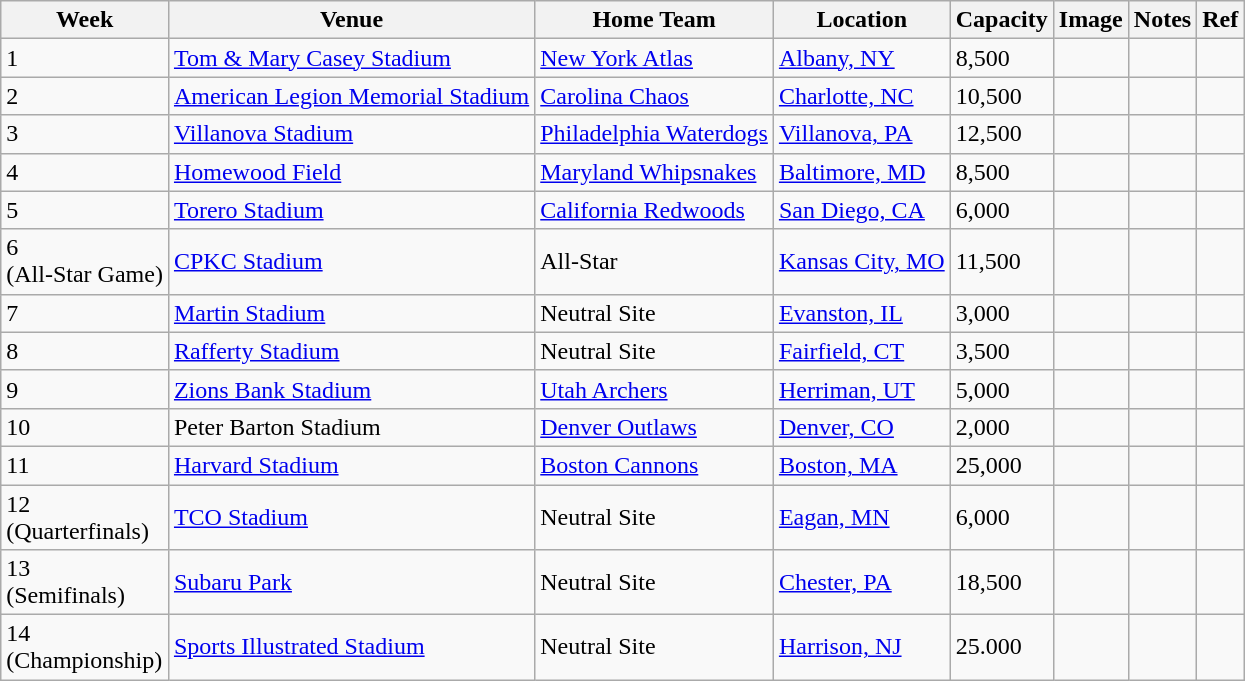<table class="wikitable">
<tr>
<th>Week</th>
<th>Venue</th>
<th>Home Team</th>
<th>Location</th>
<th>Capacity</th>
<th>Image</th>
<th>Notes</th>
<th>Ref</th>
</tr>
<tr>
<td>1</td>
<td><a href='#'>Tom & Mary Casey Stadium</a></td>
<td><a href='#'>New York Atlas</a></td>
<td><a href='#'>Albany, NY</a></td>
<td>8,500</td>
<td></td>
<td></td>
<td></td>
</tr>
<tr>
<td>2</td>
<td><a href='#'>American Legion Memorial Stadium</a></td>
<td><a href='#'>Carolina Chaos</a></td>
<td><a href='#'>Charlotte, NC</a></td>
<td>10,500</td>
<td><br></td>
<td></td>
<td></td>
</tr>
<tr>
<td>3</td>
<td><a href='#'>Villanova Stadium</a></td>
<td><a href='#'>Philadelphia Waterdogs</a></td>
<td><a href='#'>Villanova, PA</a></td>
<td>12,500</td>
<td></td>
<td></td>
<td></td>
</tr>
<tr>
<td>4</td>
<td><a href='#'>Homewood Field</a></td>
<td><a href='#'>Maryland Whipsnakes</a></td>
<td><a href='#'>Baltimore, MD</a></td>
<td>8,500</td>
<td></td>
<td></td>
<td></td>
</tr>
<tr>
<td>5</td>
<td><a href='#'>Torero Stadium</a></td>
<td><a href='#'>California Redwoods</a></td>
<td><a href='#'>San Diego, CA</a></td>
<td>6,000</td>
<td></td>
<td></td>
<td></td>
</tr>
<tr>
<td>6<br>(All-Star Game)</td>
<td><a href='#'>CPKC Stadium</a></td>
<td>All-Star</td>
<td><a href='#'>Kansas City, MO</a></td>
<td>11,500</td>
<td></td>
<td></td>
<td></td>
</tr>
<tr>
<td>7</td>
<td><a href='#'>Martin Stadium</a></td>
<td>Neutral Site</td>
<td><a href='#'>Evanston, IL</a></td>
<td>3,000</td>
<td></td>
<td></td>
</tr>
<tr>
<td>8</td>
<td><a href='#'>Rafferty Stadium</a></td>
<td>Neutral Site</td>
<td><a href='#'>Fairfield, CT</a></td>
<td>3,500</td>
<td></td>
<td></td>
<td></td>
</tr>
<tr>
<td>9</td>
<td><a href='#'>Zions Bank Stadium</a></td>
<td><a href='#'>Utah Archers</a></td>
<td><a href='#'>Herriman, UT</a></td>
<td>5,000</td>
<td></td>
<td></td>
<td></td>
</tr>
<tr>
<td>10</td>
<td>Peter Barton Stadium</td>
<td><a href='#'>Denver Outlaws</a></td>
<td><a href='#'>Denver, CO</a></td>
<td>2,000</td>
<td></td>
<td></td>
<td></td>
</tr>
<tr>
<td>11</td>
<td><a href='#'>Harvard Stadium</a></td>
<td><a href='#'>Boston Cannons</a></td>
<td><a href='#'>Boston, MA</a></td>
<td>25,000</td>
<td></td>
<td></td>
<td></td>
</tr>
<tr>
<td>12<br>(Quarterfinals)</td>
<td><a href='#'>TCO Stadium</a></td>
<td>Neutral Site</td>
<td><a href='#'>Eagan, MN</a></td>
<td>6,000</td>
<td></td>
<td></td>
<td></td>
</tr>
<tr>
<td>13<br>(Semifinals)</td>
<td><a href='#'>Subaru Park</a></td>
<td>Neutral Site</td>
<td><a href='#'>Chester, PA</a></td>
<td>18,500</td>
<td></td>
<td></td>
<td></td>
</tr>
<tr>
<td>14<br>(Championship)</td>
<td><a href='#'>Sports Illustrated Stadium</a></td>
<td>Neutral Site</td>
<td><a href='#'>Harrison, NJ</a></td>
<td>25.000</td>
<td></td>
<td></td>
<td></td>
</tr>
</table>
